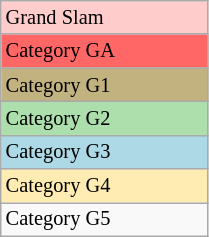<table class="wikitable" style="font-size:85%;" width=11%>
<tr bgcolor=#ffcccc>
<td>Grand Slam</td>
</tr>
<tr bgcolor=#FF6666>
<td>Category GA</td>
</tr>
<tr bgcolor=#C2B280>
<td>Category G1</td>
</tr>
<tr bgcolor="#ADDFAD">
<td>Category G2</td>
</tr>
<tr bgcolor="lightblue">
<td>Category G3</td>
</tr>
<tr bgcolor=#ffecb2>
<td>Category G4</td>
</tr>
<tr>
<td>Category G5</td>
</tr>
</table>
